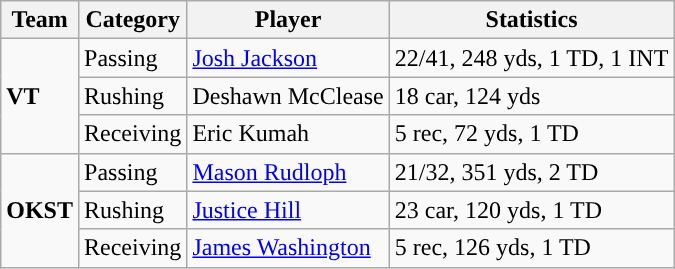<table class="wikitable">
<tr>
<th>Team</th>
<th>Category</th>
<th>Player</th>
<th>Statistics</th>
</tr>
<tr>
<td rowspan=3><strong>VT</strong></td>
<td>Passing</td>
<td><a href='#'>Josh Jackson</a></td>
<td>22/41, 248 yds, 1 TD, 1 INT</td>
</tr>
<tr>
<td>Rushing</td>
<td>Deshawn McClease</td>
<td>18 car, 124 yds</td>
</tr>
<tr>
<td>Receiving</td>
<td>Eric Kumah</td>
<td>5 rec, 72 yds, 1 TD</td>
</tr>
<tr>
<td rowspan=3><strong>OKST</strong></td>
<td>Passing</td>
<td><a href='#'>Mason Rudloph</a></td>
<td>21/32, 351 yds, 2 TD</td>
</tr>
<tr>
<td>Rushing</td>
<td><a href='#'>Justice Hill</a></td>
<td>23 car, 120 yds, 1 TD</td>
</tr>
<tr>
<td>Receiving</td>
<td><a href='#'>James Washington</a></td>
<td>5 rec, 126 yds, 1 TD</td>
</tr>
</table>
